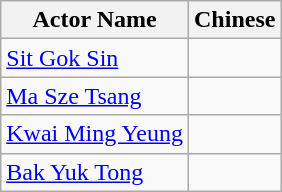<table class="wikitable">
<tr>
<th>Actor Name</th>
<th>Chinese</th>
</tr>
<tr>
<td><a href='#'>Sit Gok Sin</a></td>
<td></td>
</tr>
<tr>
<td><a href='#'>Ma Sze Tsang</a></td>
<td></td>
</tr>
<tr>
<td><a href='#'>Kwai Ming Yeung</a></td>
<td></td>
</tr>
<tr>
<td><a href='#'>Bak Yuk Tong</a></td>
<td></td>
</tr>
</table>
